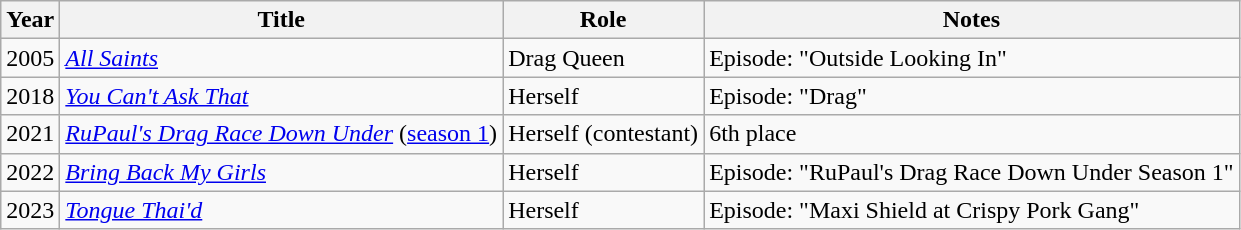<table class="wikitable sortable">
<tr>
<th>Year</th>
<th>Title</th>
<th>Role</th>
<th class="unsortable">Notes</th>
</tr>
<tr>
<td>2005</td>
<td><em><a href='#'>All Saints</a></em></td>
<td>Drag Queen</td>
<td>Episode: "Outside Looking In"</td>
</tr>
<tr>
<td>2018</td>
<td><em><a href='#'>You Can't Ask That</a></em></td>
<td>Herself</td>
<td>Episode: "Drag"</td>
</tr>
<tr>
<td>2021</td>
<td><em><a href='#'>RuPaul's Drag Race Down Under</a></em> (<a href='#'>season 1</a>)</td>
<td>Herself (contestant)</td>
<td>6th place</td>
</tr>
<tr>
<td>2022</td>
<td><em><a href='#'>Bring Back My Girls</a></em></td>
<td>Herself</td>
<td>Episode: "RuPaul's Drag Race Down Under Season 1"</td>
</tr>
<tr>
<td>2023</td>
<td><em><a href='#'>Tongue Thai'd</a></em></td>
<td>Herself</td>
<td>Episode: "Maxi Shield at Crispy Pork Gang"</td>
</tr>
</table>
